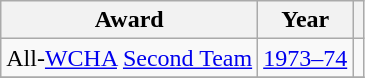<table class="wikitable">
<tr>
<th>Award</th>
<th>Year</th>
<th></th>
</tr>
<tr>
<td>All-<a href='#'>WCHA</a> <a href='#'>Second Team</a></td>
<td><a href='#'>1973–74</a></td>
<td></td>
</tr>
<tr>
</tr>
</table>
